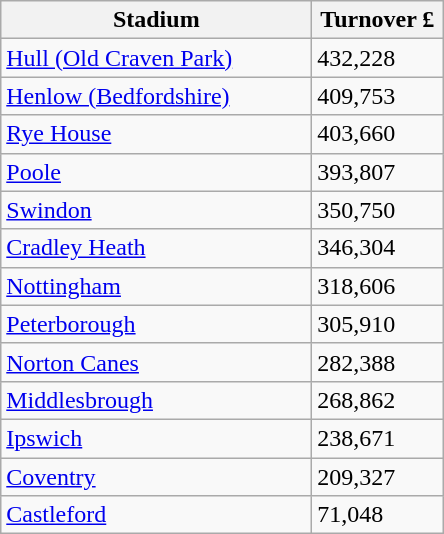<table class="wikitable">
<tr>
<th width=200>Stadium</th>
<th width=80>Turnover £</th>
</tr>
<tr>
<td><a href='#'>Hull (Old Craven Park)</a></td>
<td>432,228</td>
</tr>
<tr>
<td><a href='#'>Henlow (Bedfordshire)</a></td>
<td>409,753</td>
</tr>
<tr>
<td><a href='#'>Rye House</a></td>
<td>403,660</td>
</tr>
<tr>
<td><a href='#'>Poole</a></td>
<td>393,807</td>
</tr>
<tr>
<td><a href='#'>Swindon</a></td>
<td>350,750</td>
</tr>
<tr>
<td><a href='#'>Cradley Heath</a></td>
<td>346,304</td>
</tr>
<tr>
<td><a href='#'>Nottingham</a></td>
<td>318,606</td>
</tr>
<tr>
<td><a href='#'>Peterborough</a></td>
<td>305,910</td>
</tr>
<tr>
<td><a href='#'>Norton Canes</a></td>
<td>282,388</td>
</tr>
<tr>
<td><a href='#'>Middlesbrough</a></td>
<td>268,862</td>
</tr>
<tr>
<td><a href='#'>Ipswich</a></td>
<td>238,671</td>
</tr>
<tr>
<td><a href='#'>Coventry</a></td>
<td>209,327</td>
</tr>
<tr>
<td><a href='#'>Castleford</a></td>
<td>71,048</td>
</tr>
</table>
